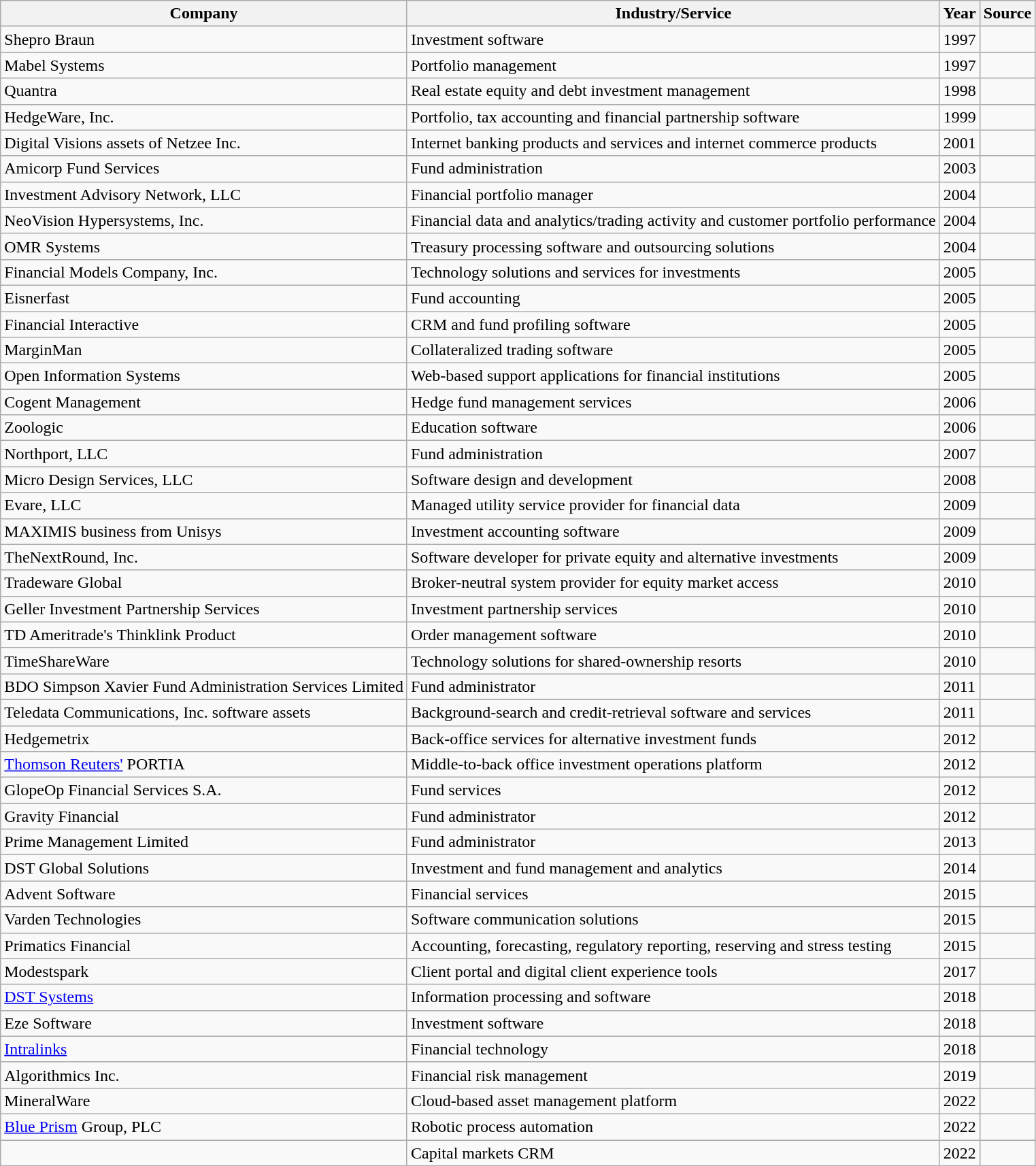<table class="wikitable">
<tr>
<th>Company</th>
<th>Industry/Service</th>
<th>Year</th>
<th>Source</th>
</tr>
<tr>
<td>Shepro Braun</td>
<td>Investment software</td>
<td>1997</td>
<td></td>
</tr>
<tr>
<td>Mabel Systems</td>
<td>Portfolio management</td>
<td>1997</td>
<td></td>
</tr>
<tr>
<td>Quantra</td>
<td>Real estate equity and debt investment management</td>
<td>1998</td>
<td></td>
</tr>
<tr>
<td>HedgeWare, Inc.</td>
<td>Portfolio, tax accounting and financial partnership software</td>
<td>1999</td>
<td></td>
</tr>
<tr>
<td>Digital Visions assets of Netzee Inc.</td>
<td>Internet banking products and services and internet commerce products</td>
<td>2001</td>
<td></td>
</tr>
<tr>
<td>Amicorp Fund Services</td>
<td>Fund administration</td>
<td>2003</td>
<td></td>
</tr>
<tr>
<td>Investment Advisory Network, LLC</td>
<td>Financial portfolio manager</td>
<td>2004</td>
<td></td>
</tr>
<tr>
<td>NeoVision Hypersystems, Inc.</td>
<td>Financial data and analytics/trading activity and customer portfolio performance</td>
<td>2004</td>
<td></td>
</tr>
<tr>
<td>OMR Systems</td>
<td>Treasury processing software and outsourcing solutions</td>
<td>2004</td>
<td></td>
</tr>
<tr>
<td>Financial Models Company, Inc.</td>
<td>Technology solutions and services for investments</td>
<td>2005</td>
<td></td>
</tr>
<tr>
<td>Eisnerfast</td>
<td>Fund accounting</td>
<td>2005</td>
<td></td>
</tr>
<tr>
<td>Financial Interactive</td>
<td>CRM and fund profiling software</td>
<td>2005</td>
<td></td>
</tr>
<tr>
<td>MarginMan</td>
<td>Collateralized trading software</td>
<td>2005</td>
<td></td>
</tr>
<tr>
<td>Open Information Systems</td>
<td>Web-based support applications for financial institutions</td>
<td>2005</td>
<td></td>
</tr>
<tr>
<td>Cogent Management</td>
<td>Hedge fund management services</td>
<td>2006</td>
<td></td>
</tr>
<tr>
<td>Zoologic</td>
<td>Education software</td>
<td>2006</td>
<td></td>
</tr>
<tr>
<td>Northport, LLC</td>
<td>Fund administration</td>
<td>2007</td>
<td></td>
</tr>
<tr>
<td>Micro Design Services, LLC</td>
<td>Software design and development</td>
<td>2008</td>
<td></td>
</tr>
<tr>
<td>Evare, LLC</td>
<td>Managed utility service provider for financial data</td>
<td>2009</td>
<td></td>
</tr>
<tr>
<td>MAXIMIS business from Unisys</td>
<td>Investment accounting software</td>
<td>2009</td>
<td></td>
</tr>
<tr>
<td>TheNextRound, Inc.</td>
<td>Software developer for private equity and alternative investments</td>
<td>2009</td>
<td></td>
</tr>
<tr>
<td>Tradeware Global</td>
<td>Broker-neutral system provider for equity market access</td>
<td>2010</td>
<td></td>
</tr>
<tr>
<td>Geller Investment Partnership Services</td>
<td>Investment partnership services</td>
<td>2010</td>
<td></td>
</tr>
<tr>
<td>TD Ameritrade's Thinklink Product</td>
<td>Order management software</td>
<td>2010</td>
<td></td>
</tr>
<tr>
<td>TimeShareWare</td>
<td>Technology solutions for shared-ownership resorts</td>
<td>2010</td>
<td></td>
</tr>
<tr>
<td>BDO Simpson Xavier Fund Administration Services Limited</td>
<td>Fund administrator</td>
<td>2011</td>
<td></td>
</tr>
<tr>
<td>Teledata Communications, Inc. software assets</td>
<td>Background-search and credit-retrieval software and services</td>
<td>2011</td>
<td></td>
</tr>
<tr>
<td>Hedgemetrix</td>
<td>Back-office services for alternative investment funds</td>
<td>2012</td>
<td></td>
</tr>
<tr>
<td><a href='#'>Thomson Reuters'</a> PORTIA</td>
<td>Middle-to-back office investment operations platform</td>
<td>2012</td>
<td></td>
</tr>
<tr>
<td>GlopeOp Financial Services S.A.</td>
<td>Fund services</td>
<td>2012</td>
<td></td>
</tr>
<tr>
<td>Gravity Financial</td>
<td>Fund administrator</td>
<td>2012</td>
<td></td>
</tr>
<tr>
<td>Prime Management Limited</td>
<td>Fund administrator</td>
<td>2013</td>
<td></td>
</tr>
<tr>
<td>DST Global Solutions</td>
<td>Investment and fund management and analytics</td>
<td>2014</td>
<td></td>
</tr>
<tr>
<td>Advent Software</td>
<td>Financial services</td>
<td>2015</td>
<td></td>
</tr>
<tr>
<td>Varden Technologies</td>
<td>Software communication solutions</td>
<td>2015</td>
<td></td>
</tr>
<tr>
<td>Primatics Financial</td>
<td>Accounting, forecasting, regulatory reporting, reserving and stress testing</td>
<td>2015</td>
<td></td>
</tr>
<tr>
<td>Modestspark</td>
<td>Client portal and digital client experience tools</td>
<td>2017</td>
<td></td>
</tr>
<tr>
<td><a href='#'>DST Systems</a></td>
<td>Information processing and software</td>
<td>2018</td>
<td></td>
</tr>
<tr>
<td>Eze Software</td>
<td>Investment software</td>
<td>2018</td>
<td></td>
</tr>
<tr>
<td><a href='#'>Intralinks</a></td>
<td>Financial technology</td>
<td>2018</td>
<td></td>
</tr>
<tr>
<td>Algorithmics Inc.</td>
<td>Financial risk management</td>
<td>2019</td>
<td></td>
</tr>
<tr>
<td>MineralWare</td>
<td>Cloud-based asset management platform</td>
<td>2022</td>
<td></td>
</tr>
<tr>
<td><a href='#'>Blue Prism</a> Group, PLC</td>
<td>Robotic process automation</td>
<td>2022</td>
<td></td>
</tr>
<tr>
<td></td>
<td>Capital markets CRM</td>
<td>2022</td>
<td></td>
</tr>
</table>
